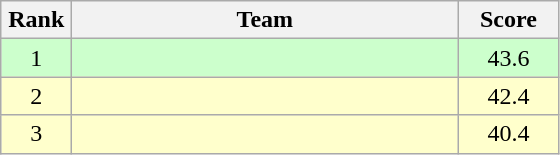<table class=wikitable style="text-align:center">
<tr>
<th width=40>Rank</th>
<th width=250>Team</th>
<th width=60>Score</th>
</tr>
<tr bgcolor="ccffcc">
<td>1</td>
<td align=left></td>
<td>43.6</td>
</tr>
<tr bgcolor="ffffcc">
<td>2</td>
<td align=left></td>
<td>42.4</td>
</tr>
<tr bgcolor="ffffcc">
<td>3</td>
<td align=left></td>
<td>40.4</td>
</tr>
</table>
